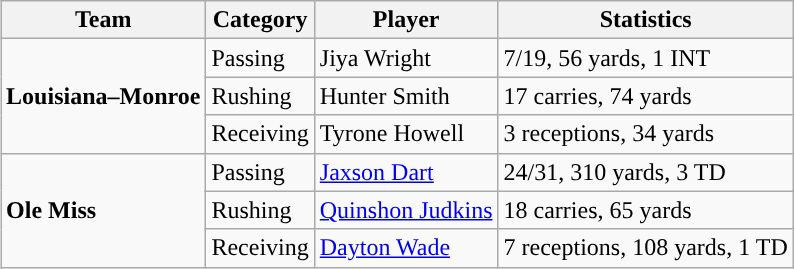<table class="wikitable" style="float: right;">
<tr>
<th>Team</th>
<th>Category</th>
<th>Player</th>
<th>Statistics</th>
</tr>
<tr>
<td rowspan=3><strong>Louisiana–Monroe</strong></td>
<td>Passing</td>
<td>Jiya Wright</td>
<td>7/19, 56 yards, 1 INT</td>
</tr>
<tr>
<td>Rushing</td>
<td>Hunter Smith</td>
<td>17 carries, 74 yards</td>
</tr>
<tr>
<td>Receiving</td>
<td>Tyrone Howell</td>
<td>3 receptions, 34 yards</td>
</tr>
<tr>
<td rowspan=3><strong>Ole Miss</strong></td>
<td>Passing</td>
<td><a href='#'>Jaxson Dart</a></td>
<td>24/31, 310 yards, 3 TD</td>
</tr>
<tr>
<td>Rushing</td>
<td><a href='#'>Quinshon Judkins</a></td>
<td>18 carries, 65 yards</td>
</tr>
<tr>
<td>Receiving</td>
<td><a href='#'>Dayton Wade</a></td>
<td>7 receptions, 108 yards, 1 TD</td>
</tr>
</table>
